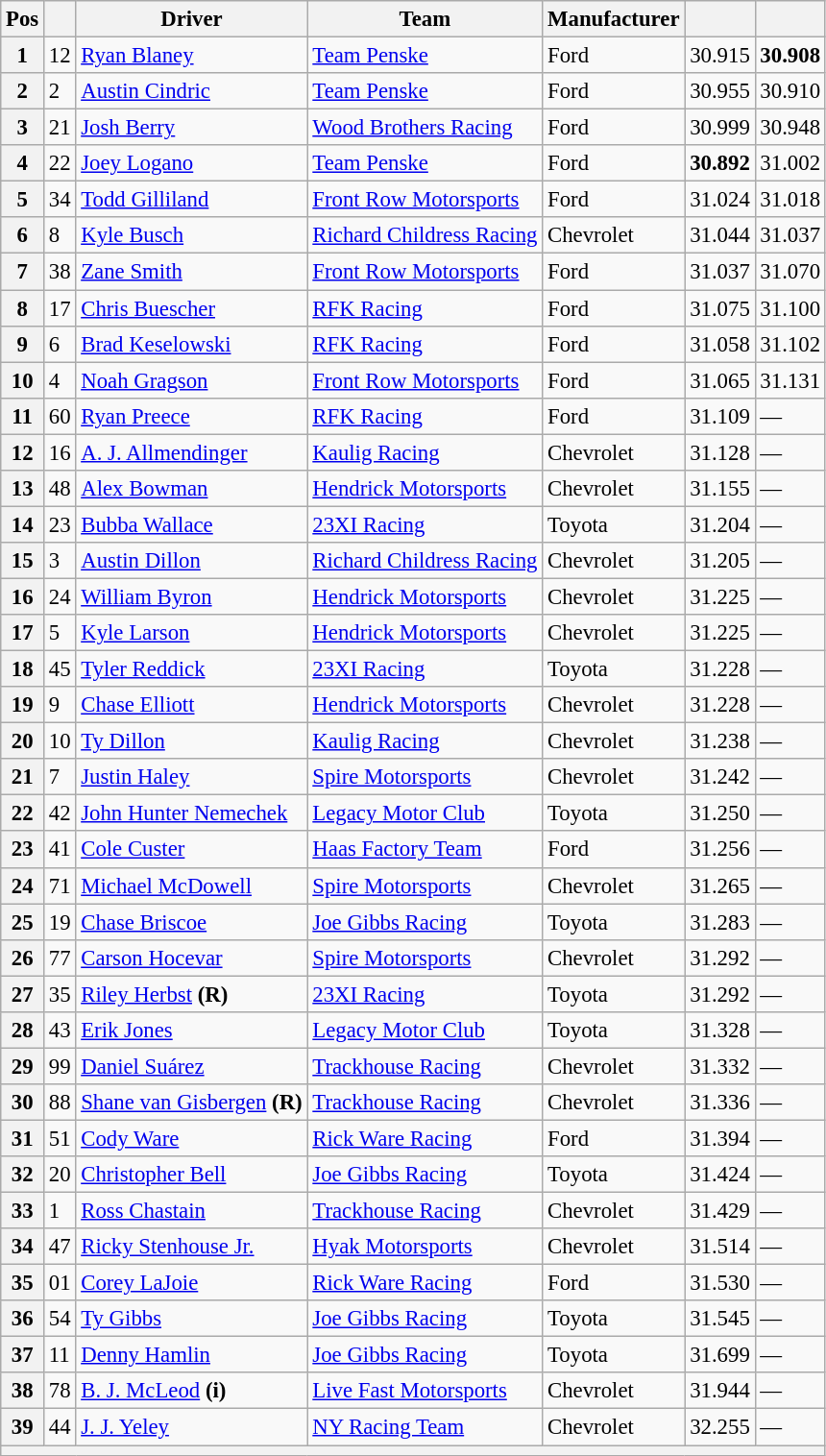<table class="wikitable" style="font-size:95%">
<tr>
<th>Pos</th>
<th></th>
<th>Driver</th>
<th>Team</th>
<th>Manufacturer</th>
<th></th>
<th></th>
</tr>
<tr>
<th>1</th>
<td>12</td>
<td><a href='#'>Ryan Blaney</a></td>
<td><a href='#'>Team Penske</a></td>
<td>Ford</td>
<td>30.915</td>
<td><strong>30.908</strong></td>
</tr>
<tr>
<th>2</th>
<td>2</td>
<td><a href='#'>Austin Cindric</a></td>
<td><a href='#'>Team Penske</a></td>
<td>Ford</td>
<td>30.955</td>
<td>30.910</td>
</tr>
<tr>
<th>3</th>
<td>21</td>
<td><a href='#'>Josh Berry</a></td>
<td><a href='#'>Wood Brothers Racing</a></td>
<td>Ford</td>
<td>30.999</td>
<td>30.948</td>
</tr>
<tr>
<th>4</th>
<td>22</td>
<td><a href='#'>Joey Logano</a></td>
<td><a href='#'>Team Penske</a></td>
<td>Ford</td>
<td><strong>30.892</strong></td>
<td>31.002</td>
</tr>
<tr>
<th>5</th>
<td>34</td>
<td><a href='#'>Todd Gilliland</a></td>
<td><a href='#'>Front Row Motorsports</a></td>
<td>Ford</td>
<td>31.024</td>
<td>31.018</td>
</tr>
<tr>
<th>6</th>
<td>8</td>
<td><a href='#'>Kyle Busch</a></td>
<td><a href='#'>Richard Childress Racing</a></td>
<td>Chevrolet</td>
<td>31.044</td>
<td>31.037</td>
</tr>
<tr>
<th>7</th>
<td>38</td>
<td><a href='#'>Zane Smith</a></td>
<td><a href='#'>Front Row Motorsports</a></td>
<td>Ford</td>
<td>31.037</td>
<td>31.070</td>
</tr>
<tr>
<th>8</th>
<td>17</td>
<td><a href='#'>Chris Buescher</a></td>
<td><a href='#'>RFK Racing</a></td>
<td>Ford</td>
<td>31.075</td>
<td>31.100</td>
</tr>
<tr>
<th>9</th>
<td>6</td>
<td><a href='#'>Brad Keselowski</a></td>
<td><a href='#'>RFK Racing</a></td>
<td>Ford</td>
<td>31.058</td>
<td>31.102</td>
</tr>
<tr>
<th>10</th>
<td>4</td>
<td><a href='#'>Noah Gragson</a></td>
<td><a href='#'>Front Row Motorsports</a></td>
<td>Ford</td>
<td>31.065</td>
<td>31.131</td>
</tr>
<tr>
<th>11</th>
<td>60</td>
<td><a href='#'>Ryan Preece</a></td>
<td><a href='#'>RFK Racing</a></td>
<td>Ford</td>
<td>31.109</td>
<td>—</td>
</tr>
<tr>
<th>12</th>
<td>16</td>
<td><a href='#'>A. J. Allmendinger</a></td>
<td><a href='#'>Kaulig Racing</a></td>
<td>Chevrolet</td>
<td>31.128</td>
<td>—</td>
</tr>
<tr>
<th>13</th>
<td>48</td>
<td><a href='#'>Alex Bowman</a></td>
<td><a href='#'>Hendrick Motorsports</a></td>
<td>Chevrolet</td>
<td>31.155</td>
<td>—</td>
</tr>
<tr>
<th>14</th>
<td>23</td>
<td><a href='#'>Bubba Wallace</a></td>
<td><a href='#'>23XI Racing</a></td>
<td>Toyota</td>
<td>31.204</td>
<td>—</td>
</tr>
<tr>
<th>15</th>
<td>3</td>
<td><a href='#'>Austin Dillon</a></td>
<td><a href='#'>Richard Childress Racing</a></td>
<td>Chevrolet</td>
<td>31.205</td>
<td>—</td>
</tr>
<tr>
<th>16</th>
<td>24</td>
<td><a href='#'>William Byron</a></td>
<td><a href='#'>Hendrick Motorsports</a></td>
<td>Chevrolet</td>
<td>31.225</td>
<td>—</td>
</tr>
<tr>
<th>17</th>
<td>5</td>
<td><a href='#'>Kyle Larson</a></td>
<td><a href='#'>Hendrick Motorsports</a></td>
<td>Chevrolet</td>
<td>31.225</td>
<td>—</td>
</tr>
<tr>
<th>18</th>
<td>45</td>
<td><a href='#'>Tyler Reddick</a></td>
<td><a href='#'>23XI Racing</a></td>
<td>Toyota</td>
<td>31.228</td>
<td>—</td>
</tr>
<tr>
<th>19</th>
<td>9</td>
<td><a href='#'>Chase Elliott</a></td>
<td><a href='#'>Hendrick Motorsports</a></td>
<td>Chevrolet</td>
<td>31.228</td>
<td>—</td>
</tr>
<tr>
<th>20</th>
<td>10</td>
<td><a href='#'>Ty Dillon</a></td>
<td><a href='#'>Kaulig Racing</a></td>
<td>Chevrolet</td>
<td>31.238</td>
<td>—</td>
</tr>
<tr>
<th>21</th>
<td>7</td>
<td><a href='#'>Justin Haley</a></td>
<td><a href='#'>Spire Motorsports</a></td>
<td>Chevrolet</td>
<td>31.242</td>
<td>—</td>
</tr>
<tr>
<th>22</th>
<td>42</td>
<td><a href='#'>John Hunter Nemechek</a></td>
<td><a href='#'>Legacy Motor Club</a></td>
<td>Toyota</td>
<td>31.250</td>
<td>—</td>
</tr>
<tr>
<th>23</th>
<td>41</td>
<td><a href='#'>Cole Custer</a></td>
<td><a href='#'>Haas Factory Team</a></td>
<td>Ford</td>
<td>31.256</td>
<td>—</td>
</tr>
<tr>
<th>24</th>
<td>71</td>
<td><a href='#'>Michael McDowell</a></td>
<td><a href='#'>Spire Motorsports</a></td>
<td>Chevrolet</td>
<td>31.265</td>
<td>—</td>
</tr>
<tr>
<th>25</th>
<td>19</td>
<td><a href='#'>Chase Briscoe</a></td>
<td><a href='#'>Joe Gibbs Racing</a></td>
<td>Toyota</td>
<td>31.283</td>
<td>—</td>
</tr>
<tr>
<th>26</th>
<td>77</td>
<td><a href='#'>Carson Hocevar</a></td>
<td><a href='#'>Spire Motorsports</a></td>
<td>Chevrolet</td>
<td>31.292</td>
<td>—</td>
</tr>
<tr>
<th>27</th>
<td>35</td>
<td><a href='#'>Riley Herbst</a> <strong>(R)</strong></td>
<td><a href='#'>23XI Racing</a></td>
<td>Toyota</td>
<td>31.292</td>
<td>—</td>
</tr>
<tr>
<th>28</th>
<td>43</td>
<td><a href='#'>Erik Jones</a></td>
<td><a href='#'>Legacy Motor Club</a></td>
<td>Toyota</td>
<td>31.328</td>
<td>—</td>
</tr>
<tr>
<th>29</th>
<td>99</td>
<td><a href='#'>Daniel Suárez</a></td>
<td><a href='#'>Trackhouse Racing</a></td>
<td>Chevrolet</td>
<td>31.332</td>
<td>—</td>
</tr>
<tr>
<th>30</th>
<td>88</td>
<td><a href='#'>Shane van Gisbergen</a> <strong>(R)</strong></td>
<td><a href='#'>Trackhouse Racing</a></td>
<td>Chevrolet</td>
<td>31.336</td>
<td>—</td>
</tr>
<tr>
<th>31</th>
<td>51</td>
<td><a href='#'>Cody Ware</a></td>
<td><a href='#'>Rick Ware Racing</a></td>
<td>Ford</td>
<td>31.394</td>
<td>—</td>
</tr>
<tr>
<th>32</th>
<td>20</td>
<td><a href='#'>Christopher Bell</a></td>
<td><a href='#'>Joe Gibbs Racing</a></td>
<td>Toyota</td>
<td>31.424</td>
<td>—</td>
</tr>
<tr>
<th>33</th>
<td>1</td>
<td><a href='#'>Ross Chastain</a></td>
<td><a href='#'>Trackhouse Racing</a></td>
<td>Chevrolet</td>
<td>31.429</td>
<td>—</td>
</tr>
<tr>
<th>34</th>
<td>47</td>
<td><a href='#'>Ricky Stenhouse Jr.</a></td>
<td><a href='#'>Hyak Motorsports</a></td>
<td>Chevrolet</td>
<td>31.514</td>
<td>—</td>
</tr>
<tr>
<th>35</th>
<td>01</td>
<td><a href='#'>Corey LaJoie</a></td>
<td><a href='#'>Rick Ware Racing</a></td>
<td>Ford</td>
<td>31.530</td>
<td>—</td>
</tr>
<tr>
<th>36</th>
<td>54</td>
<td><a href='#'>Ty Gibbs</a></td>
<td><a href='#'>Joe Gibbs Racing</a></td>
<td>Toyota</td>
<td>31.545</td>
<td>—</td>
</tr>
<tr>
<th>37</th>
<td>11</td>
<td><a href='#'>Denny Hamlin</a></td>
<td><a href='#'>Joe Gibbs Racing</a></td>
<td>Toyota</td>
<td>31.699</td>
<td>—</td>
</tr>
<tr>
<th>38</th>
<td>78</td>
<td><a href='#'>B. J. McLeod</a> <strong>(i)</strong></td>
<td><a href='#'>Live Fast Motorsports</a></td>
<td>Chevrolet</td>
<td>31.944</td>
<td>—</td>
</tr>
<tr>
<th>39</th>
<td>44</td>
<td><a href='#'>J. J. Yeley</a></td>
<td><a href='#'>NY Racing Team</a></td>
<td>Chevrolet</td>
<td>32.255</td>
<td>—</td>
</tr>
<tr>
<th colspan="7"></th>
</tr>
</table>
